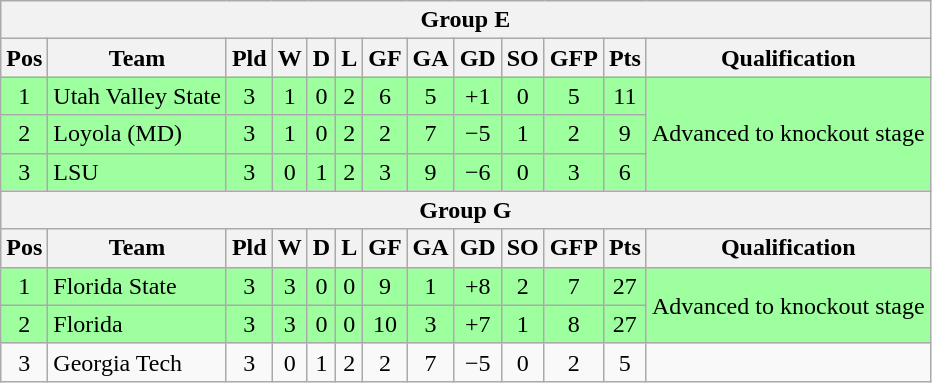<table class="wikitable" style="text-align:center">
<tr>
<th colspan="13">Group E</th>
</tr>
<tr>
<th>Pos</th>
<th>Team</th>
<th>Pld</th>
<th>W</th>
<th>D</th>
<th>L</th>
<th>GF</th>
<th>GA</th>
<th>GD</th>
<th>SO</th>
<th>GFP</th>
<th>Pts</th>
<th>Qualification</th>
</tr>
<tr bgcolor="#9eff9e">
<td>1</td>
<td style="text-align:left">Utah Valley State</td>
<td>3</td>
<td>1</td>
<td>0</td>
<td>2</td>
<td>6</td>
<td>5</td>
<td>+1</td>
<td>0</td>
<td>5</td>
<td>11</td>
<td rowspan="3">Advanced to knockout stage</td>
</tr>
<tr bgcolor="#9eff9e">
<td>2</td>
<td style="text-align:left">Loyola (MD)</td>
<td>3</td>
<td>1</td>
<td>0</td>
<td>2</td>
<td>2</td>
<td>7</td>
<td>−5</td>
<td>1</td>
<td>2</td>
<td>9</td>
</tr>
<tr bgcolor="#9eff9e">
<td>3</td>
<td style="text-align:left">LSU</td>
<td>3</td>
<td>0</td>
<td>1</td>
<td>2</td>
<td>3</td>
<td>9</td>
<td>−6</td>
<td>0</td>
<td>3</td>
<td>6</td>
</tr>
<tr>
<th colspan="13">Group G</th>
</tr>
<tr>
<th>Pos</th>
<th>Team</th>
<th>Pld</th>
<th>W</th>
<th>D</th>
<th>L</th>
<th>GF</th>
<th>GA</th>
<th>GD</th>
<th>SO</th>
<th>GFP</th>
<th>Pts</th>
<th>Qualification</th>
</tr>
<tr bgcolor="#9eff9e">
<td>1</td>
<td style="text-align:left">Florida State</td>
<td>3</td>
<td>3</td>
<td>0</td>
<td>0</td>
<td>9</td>
<td>1</td>
<td>+8</td>
<td>2</td>
<td>7</td>
<td>27</td>
<td rowspan="2">Advanced to knockout stage</td>
</tr>
<tr bgcolor="#9eff9e">
<td>2</td>
<td style="text-align:left">Florida</td>
<td>3</td>
<td>3</td>
<td>0</td>
<td>0</td>
<td>10</td>
<td>3</td>
<td>+7</td>
<td>1</td>
<td>8</td>
<td>27</td>
</tr>
<tr>
<td>3</td>
<td style="text-align:left">Georgia Tech</td>
<td>3</td>
<td>0</td>
<td>1</td>
<td>2</td>
<td>2</td>
<td>7</td>
<td>−5</td>
<td>0</td>
<td>2</td>
<td>5</td>
<td></td>
</tr>
</table>
